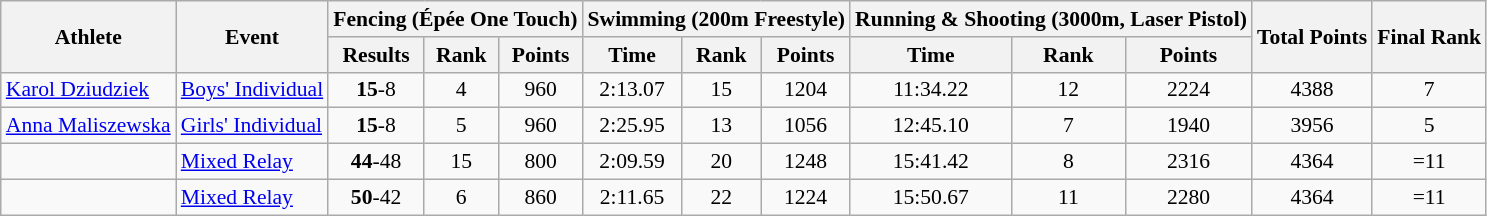<table class="wikitable" border="1" style="font-size:90%">
<tr>
<th rowspan=2>Athlete</th>
<th rowspan=2>Event</th>
<th colspan=3>Fencing (Épée One Touch)</th>
<th colspan=3>Swimming (200m Freestyle)</th>
<th colspan=3>Running & Shooting (3000m, Laser Pistol)</th>
<th rowspan=2>Total Points</th>
<th rowspan=2>Final Rank</th>
</tr>
<tr>
<th>Results</th>
<th>Rank</th>
<th>Points</th>
<th>Time</th>
<th>Rank</th>
<th>Points</th>
<th>Time</th>
<th>Rank</th>
<th>Points</th>
</tr>
<tr>
<td><a href='#'>Karol Dziudziek</a></td>
<td><a href='#'>Boys' Individual</a></td>
<td align=center><strong>15</strong>-8</td>
<td align=center>4</td>
<td align=center>960</td>
<td align=center>2:13.07</td>
<td align=center>15</td>
<td align=center>1204</td>
<td align=center>11:34.22</td>
<td align=center>12</td>
<td align=center>2224</td>
<td align=center>4388</td>
<td align=center>7</td>
</tr>
<tr>
<td><a href='#'>Anna Maliszewska</a></td>
<td><a href='#'>Girls' Individual</a></td>
<td align=center><strong>15</strong>-8</td>
<td align=center>5</td>
<td align=center>960</td>
<td align=center>2:25.95</td>
<td align=center>13</td>
<td align=center>1056</td>
<td align=center>12:45.10</td>
<td align=center>7</td>
<td align=center>1940</td>
<td align=center>3956</td>
<td align=center>5</td>
</tr>
<tr>
<td><br></td>
<td><a href='#'>Mixed Relay</a></td>
<td align=center><strong>44</strong>-48</td>
<td align=center>15</td>
<td align=center>800</td>
<td align=center>2:09.59</td>
<td align=center>20</td>
<td align=center>1248</td>
<td align=center>15:41.42</td>
<td align=center>8</td>
<td align=center>2316</td>
<td align=center>4364</td>
<td align=center>=11</td>
</tr>
<tr>
<td><br></td>
<td><a href='#'>Mixed Relay</a></td>
<td align=center><strong>50</strong>-42</td>
<td align=center>6</td>
<td align=center>860</td>
<td align=center>2:11.65</td>
<td align=center>22</td>
<td align=center>1224</td>
<td align=center>15:50.67</td>
<td align=center>11</td>
<td align=center>2280</td>
<td align=center>4364</td>
<td align=center>=11</td>
</tr>
</table>
